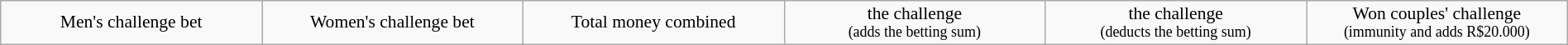<table class="wikitable" style="text-align:center; font-size:90%; width:100%; line-height:13px;">
<tr>
<td style="width:15%"> Men's challenge bet</td>
<td style="width:15%"> Women's challenge bet</td>
<td style="width:15%"> Total money combined</td>
<td style="width:15%"> the challenge<small><br>(adds the betting sum)</small></td>
<td style="width:15%"> the challenge<small><br>(deducts the betting sum)</small></td>
<td style="width:15%"> Won couples' challenge<small><br>(immunity and adds R$20.000)</small></td>
</tr>
</table>
